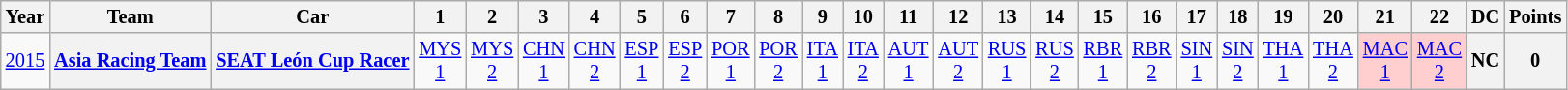<table class="wikitable" style="text-align:center; font-size:85%">
<tr>
<th>Year</th>
<th>Team</th>
<th>Car</th>
<th>1</th>
<th>2</th>
<th>3</th>
<th>4</th>
<th>5</th>
<th>6</th>
<th>7</th>
<th>8</th>
<th>9</th>
<th>10</th>
<th>11</th>
<th>12</th>
<th>13</th>
<th>14</th>
<th>15</th>
<th>16</th>
<th>17</th>
<th>18</th>
<th>19</th>
<th>20</th>
<th>21</th>
<th>22</th>
<th>DC</th>
<th>Points</th>
</tr>
<tr>
<td><a href='#'>2015</a></td>
<th><a href='#'>Asia Racing Team</a></th>
<th><a href='#'>SEAT León Cup Racer</a></th>
<td style="background:#;"><a href='#'>MYS<br>1</a></td>
<td style="background:#;"><a href='#'>MYS<br>2</a></td>
<td style="background:#;"><a href='#'>CHN<br>1</a></td>
<td style="background:#;"><a href='#'>CHN<br>2</a></td>
<td style="background:#;"><a href='#'>ESP<br>1</a></td>
<td style="background:#;"><a href='#'>ESP<br>2</a></td>
<td style="background:#;"><a href='#'>POR<br>1</a></td>
<td style="background:#;"><a href='#'>POR<br>2</a></td>
<td style="background:#;"><a href='#'>ITA<br>1</a></td>
<td style="background:#;"><a href='#'>ITA<br>2</a></td>
<td style="background:#;"><a href='#'>AUT<br>1</a></td>
<td style="background:#;"><a href='#'>AUT<br>2</a></td>
<td style="background:#;"><a href='#'>RUS<br>1</a></td>
<td style="background:#;"><a href='#'>RUS<br>2</a></td>
<td style="background:#;"><a href='#'>RBR<br>1</a></td>
<td style="background:#;"><a href='#'>RBR<br>2</a></td>
<td style="background:#;"><a href='#'>SIN<br>1</a></td>
<td style="background:#;"><a href='#'>SIN<br>2</a></td>
<td style="background:#;"><a href='#'>THA<br>1</a></td>
<td style="background:#;"><a href='#'>THA<br>2</a></td>
<td style="background:#FFCFCF;"><a href='#'>MAC<br>1</a><br></td>
<td style="background:#FFCFCF;"><a href='#'>MAC<br>2</a><br></td>
<th>NC</th>
<th>0</th>
</tr>
</table>
